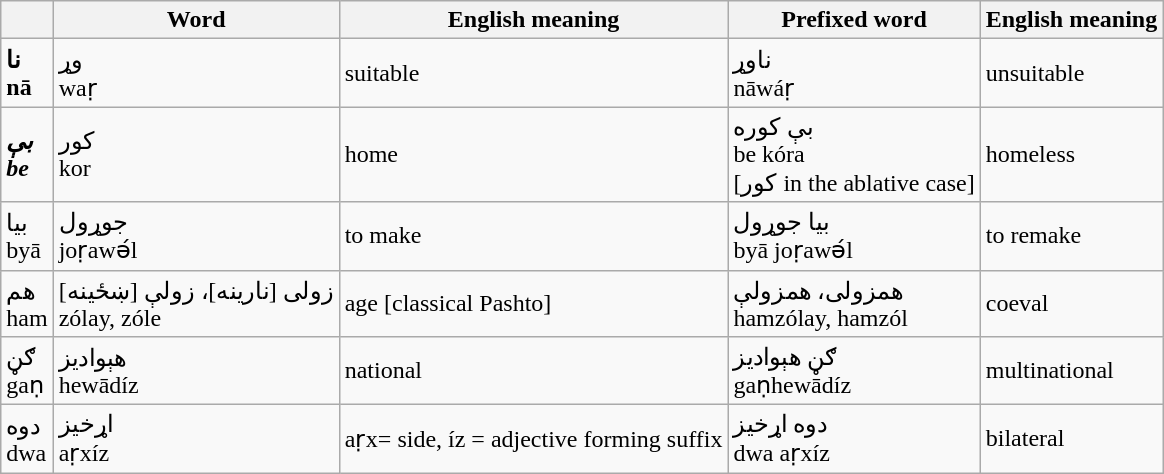<table class="wikitable">
<tr>
<th></th>
<th><strong>Word</strong></th>
<th><strong>English meaning</strong></th>
<th><strong>Prefixed word</strong></th>
<th><strong>English meaning</strong></th>
</tr>
<tr>
<td><strong>نا <br> nā </strong></td>
<td>وړ<br>waṛ</td>
<td>suitable</td>
<td>ناوړ<br>nāwáṛ</td>
<td>unsuitable</td>
</tr>
<tr>
<td><strong><em>بې <br> be<em> <strong></td>
<td></em>کور<em><br></em>kor<em></td>
<td></em>home<em></td>
<td></em>بې کوره<em><br></em>be kóra<em><br></em>[کور in the ablative case]<em></td>
<td></em>homeless<em></td>
</tr>
<tr>
<td></strong>بيا <br> byā <strong></td>
<td>جوړول<br>joṛawә́l</td>
<td>to make</td>
<td>بيا جوړول<br>byā joṛawә́l</td>
<td>to remake</td>
</tr>
<tr>
<td></strong>هم<br> ham <strong></td>
<td>[زولی [نارينه]، زولې [ښځينه<br>zólay, zóle</td>
<td>age [classical Pashto]</td>
<td>همزولی، همزولې<br>hamzólay, hamzól</td>
<td>coeval</td>
</tr>
<tr>
<td></strong>ګڼ<br> gaṇ<strong></td>
<td>هېواديز<br>hewādíz</td>
<td>national</td>
<td>ګڼ هېواديز<br>gaṇhewādíz</td>
<td>multinational</td>
</tr>
<tr>
<td></strong>دوه<br> dwa<strong></td>
<td>اړخيز<br>aṛxíz</td>
<td>aṛx= side, íz = adjective forming suffix</td>
<td>دوه اړخيز<br>dwa aṛxíz</td>
<td>bilateral</td>
</tr>
</table>
